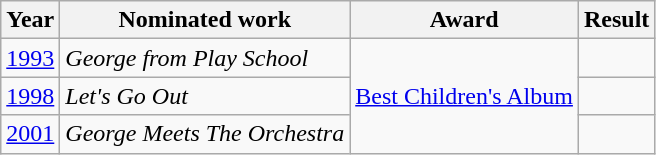<table class="wikitable">
<tr>
<th>Year</th>
<th>Nominated work</th>
<th>Award</th>
<th>Result</th>
</tr>
<tr>
<td><a href='#'>1993</a></td>
<td><em>George from Play School</em></td>
<td rowspan="3"><a href='#'>Best Children's Album</a></td>
<td></td>
</tr>
<tr>
<td><a href='#'>1998</a></td>
<td><em>Let's Go Out</em></td>
<td></td>
</tr>
<tr>
<td><a href='#'>2001</a></td>
<td><em>George Meets The Orchestra</em></td>
<td></td>
</tr>
</table>
